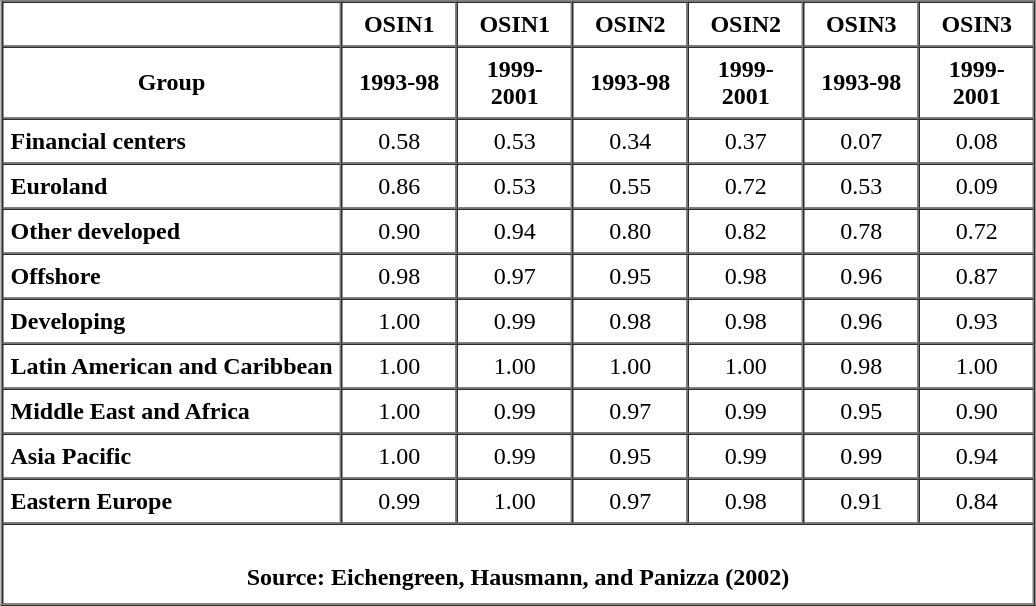<table border="1" cellpadding="5" cellspacing="0" align="center">
<tr>
<th></th>
<th>OSIN1</th>
<th>OSIN1</th>
<th>OSIN2</th>
<th>OSIN2</th>
<th>OSIN3</th>
<th>OSIN3</th>
</tr>
<tr>
<th>Group</th>
<th>1993-98</th>
<th>1999-2001</th>
<th>1993-98</th>
<th>1999-2001</th>
<th>1993-98</th>
<th>1999-2001</th>
</tr>
<tr ->
<th align="left">Financial centers</th>
<td align="center">0.58</td>
<td align="center">0.53</td>
<td align="center">0.34</td>
<td align="center">0.37</td>
<td align="center">0.07</td>
<td align="center">0.08</td>
</tr>
<tr>
<th align="left">Euroland</th>
<td align="center">0.86</td>
<td align="center">0.53</td>
<td align="center">0.55</td>
<td align="center">0.72</td>
<td align="center">0.53</td>
<td align="center">0.09</td>
</tr>
<tr>
<th align="left">Other developed</th>
<td align="center">0.90</td>
<td align="center">0.94</td>
<td align="center">0.80</td>
<td align="center">0.82</td>
<td align="center">0.78</td>
<td align="center">0.72</td>
</tr>
<tr>
<th align="left">Offshore</th>
<td align="center">0.98</td>
<td align="center">0.97</td>
<td align="center">0.95</td>
<td align="center">0.98</td>
<td align="center">0.96</td>
<td align="center">0.87</td>
</tr>
<tr>
<th align="left">Developing</th>
<td align="center">1.00</td>
<td align="center">0.99</td>
<td align="center">0.98</td>
<td align="center">0.98</td>
<td align="center">0.96</td>
<td align="center">0.93</td>
</tr>
<tr>
<th align="left">Latin American and Caribbean</th>
<td align="center">1.00</td>
<td align="center">1.00</td>
<td align="center">1.00</td>
<td align="center">1.00</td>
<td align="center">0.98</td>
<td align="center">1.00</td>
</tr>
<tr>
<th align="left">Middle East and Africa</th>
<td align="center">1.00</td>
<td align="center">0.99</td>
<td align="center">0.97</td>
<td align="center">0.99</td>
<td align="center">0.95</td>
<td align="center">0.90</td>
</tr>
<tr>
<th align="left">Asia Pacific</th>
<td align="center">1.00</td>
<td align="center">0.99</td>
<td align="center">0.95</td>
<td align="center">0.99</td>
<td align="center">0.99</td>
<td align="center">0.94</td>
</tr>
<tr>
<th align="left">Eastern Europe</th>
<td width="65pt" align="center">0.99</td>
<td width="65pt" align="center">1.00</td>
<td width="65pt" align="center">0.97</td>
<td width="65pt" align="center">0.98</td>
<td width="65pt" align="center">0.91</td>
<td width="65pt" align="center">0.84</td>
</tr>
<tr>
<td colspan="7" align="center"><br><table border="0">
<tr>
<th align="left">Source: Eichengreen, Hausmann, and Panizza (2002)</th>
</tr>
</table>
</td>
</tr>
</table>
